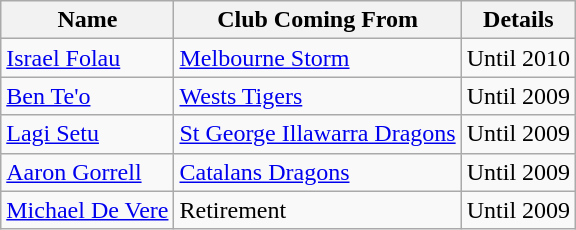<table class="wikitable">
<tr>
<th>Name</th>
<th>Club Coming From</th>
<th>Details</th>
</tr>
<tr>
<td><a href='#'>Israel Folau</a></td>
<td><a href='#'>Melbourne Storm</a></td>
<td>Until 2010</td>
</tr>
<tr>
<td><a href='#'>Ben Te'o</a></td>
<td><a href='#'>Wests Tigers</a></td>
<td>Until 2009</td>
</tr>
<tr>
<td><a href='#'>Lagi Setu</a></td>
<td><a href='#'>St George Illawarra Dragons</a></td>
<td>Until 2009</td>
</tr>
<tr>
<td><a href='#'>Aaron Gorrell</a></td>
<td><a href='#'>Catalans Dragons</a></td>
<td>Until 2009</td>
</tr>
<tr>
<td><a href='#'>Michael De Vere</a></td>
<td>Retirement</td>
<td>Until 2009</td>
</tr>
</table>
